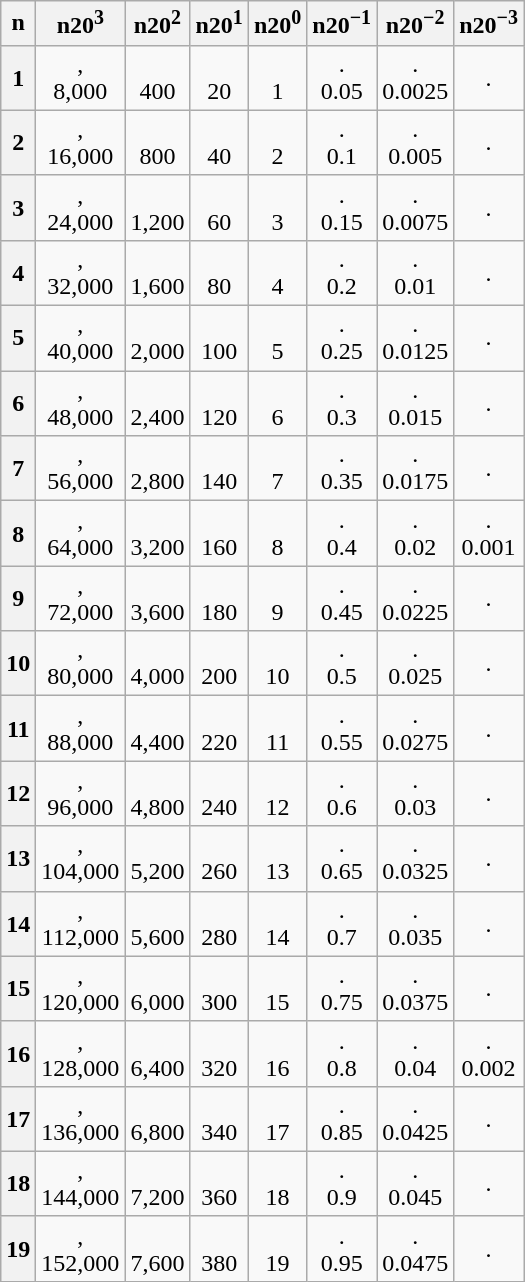<table class="wikitable" style="text-align:center;">
<tr>
<th>n</th>
<th>n20<sup>3</sup></th>
<th>n20<sup>2</sup></th>
<th>n20<sup>1</sup></th>
<th>n20<sup>0</sup></th>
<th>n20<sup>−1</sup></th>
<th>n20<sup>−2</sup></th>
<th>n20<sup>−3</sup></th>
</tr>
<tr>
<th>1</th>
<td>,<br>8,000</td>
<td><br>400</td>
<td><br>20</td>
<td><br>1</td>
<td>.<br>0.05</td>
<td>.<br>0.0025</td>
<td>.<br></td>
</tr>
<tr>
<th>2</th>
<td>,<br>16,000</td>
<td><br>800</td>
<td><br>40</td>
<td><br>2</td>
<td>.<br>0.1</td>
<td>.<br>0.005</td>
<td>.<br></td>
</tr>
<tr>
<th>3</th>
<td>,<br>24,000</td>
<td><br>1,200</td>
<td><br>60</td>
<td><br>3</td>
<td>.<br>0.15</td>
<td>.<br>0.0075</td>
<td>.<br></td>
</tr>
<tr>
<th>4</th>
<td>,<br>32,000</td>
<td><br>1,600</td>
<td><br>80</td>
<td><br>4</td>
<td>.<br>0.2</td>
<td>.<br>0.01</td>
<td>.<br></td>
</tr>
<tr>
<th>5</th>
<td>,<br>40,000</td>
<td><br>2,000</td>
<td><br>100</td>
<td><br>5</td>
<td>.<br>0.25</td>
<td>.<br>0.0125</td>
<td>.<br></td>
</tr>
<tr>
<th>6</th>
<td>,<br>48,000</td>
<td><br>2,400</td>
<td><br>120</td>
<td><br>6</td>
<td>.<br>0.3</td>
<td>.<br>0.015</td>
<td>.<br></td>
</tr>
<tr>
<th>7</th>
<td>,<br>56,000</td>
<td><br>2,800</td>
<td><br>140</td>
<td><br>7</td>
<td>.<br>0.35</td>
<td>.<br>0.0175</td>
<td>.<br></td>
</tr>
<tr>
<th>8</th>
<td>,<br>64,000</td>
<td><br>3,200</td>
<td><br>160</td>
<td><br>8</td>
<td>.<br>0.4</td>
<td>.<br>0.02</td>
<td>.<br>0.001</td>
</tr>
<tr>
<th>9</th>
<td>,<br>72,000</td>
<td><br>3,600</td>
<td><br>180</td>
<td><br>9</td>
<td>.<br>0.45</td>
<td>.<br>0.0225</td>
<td>.<br></td>
</tr>
<tr>
<th>10</th>
<td>,<br>80,000</td>
<td><br>4,000</td>
<td><br>200</td>
<td><br>10</td>
<td>.<br>0.5</td>
<td>.<br>0.025</td>
<td>.<br></td>
</tr>
<tr>
<th>11</th>
<td>,<br>88,000</td>
<td><br>4,400</td>
<td><br>220</td>
<td><br>11</td>
<td>.<br>0.55</td>
<td>.<br>0.0275</td>
<td>.<br></td>
</tr>
<tr>
<th>12</th>
<td>,<br>96,000</td>
<td><br>4,800</td>
<td><br>240</td>
<td><br>12</td>
<td>.<br>0.6</td>
<td>.<br>0.03</td>
<td>.<br></td>
</tr>
<tr>
<th>13</th>
<td>,<br>104,000</td>
<td><br>5,200</td>
<td><br>260</td>
<td><br>13</td>
<td>.<br>0.65</td>
<td>.<br>0.0325</td>
<td>.<br></td>
</tr>
<tr>
<th>14</th>
<td>,<br>112,000</td>
<td><br>5,600</td>
<td><br>280</td>
<td><br>14</td>
<td>.<br>0.7</td>
<td>.<br>0.035</td>
<td>.<br></td>
</tr>
<tr>
<th>15</th>
<td>,<br>120,000</td>
<td><br>6,000</td>
<td><br>300</td>
<td><br>15</td>
<td>.<br>0.75</td>
<td>.<br>0.0375</td>
<td>.<br></td>
</tr>
<tr>
<th>16</th>
<td>,<br>128,000</td>
<td><br>6,400</td>
<td><br>320</td>
<td><br>16</td>
<td>.<br>0.8</td>
<td>.<br>0.04</td>
<td>.<br>0.002</td>
</tr>
<tr>
<th>17</th>
<td>,<br>136,000</td>
<td><br>6,800</td>
<td><br>340</td>
<td><br>17</td>
<td>.<br>0.85</td>
<td>.<br>0.0425</td>
<td>.<br></td>
</tr>
<tr>
<th>18</th>
<td>,<br>144,000</td>
<td><br>7,200</td>
<td><br>360</td>
<td><br>18</td>
<td>.<br>0.9</td>
<td>.<br>0.045</td>
<td>.<br></td>
</tr>
<tr>
<th>19</th>
<td>,<br>152,000</td>
<td><br>7,600</td>
<td><br>380</td>
<td><br>19</td>
<td>.<br>0.95</td>
<td>.<br>0.0475</td>
<td>.<br></td>
</tr>
</table>
